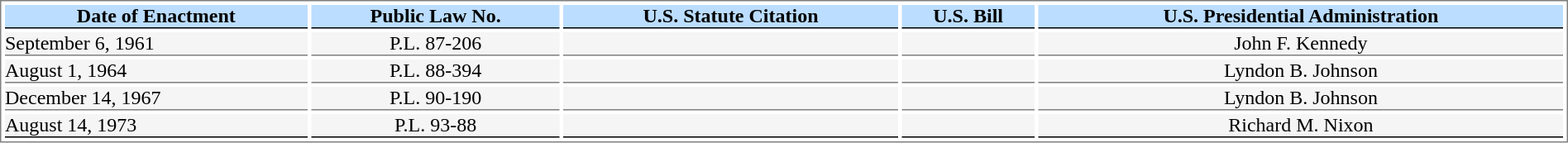<table style="border:1px solid gray; align:left; width:100%" cellspacing=3 cellpadding=0>
<tr style="font-weight:bold; text-align:center; background:#bbddff; color:black;">
<th style=" border-bottom:1.5px solid black">Date of Enactment</th>
<th style=" border-bottom:1.5px solid black">Public Law No.</th>
<th style=" border-bottom:1.5px solid black">U.S. Statute Citation</th>
<th style=" border-bottom:1.5px solid black">U.S. Bill</th>
<th style=" border-bottom:1.5px solid black">U.S. Presidential Administration</th>
</tr>
<tr>
<td style="border-bottom:1px solid gray; background:#F5F5F5;">September 6, 1961</td>
<td style="border-bottom:1px solid gray; background:#F5F5F5; text-align:center;">P.L. 87-206</td>
<td style="border-bottom:1px solid gray; background:#F5F5F5; text-align:center;"></td>
<td style="border-bottom:1px solid gray; background:#F5F5F5; text-align:center;"></td>
<td style="border-bottom:1px solid gray; background:#F5F5F5; text-align:center;">John F. Kennedy</td>
</tr>
<tr>
<td style="border-bottom:1px solid gray; background:#F5F5F5;">August 1, 1964</td>
<td style="border-bottom:1px solid gray; background:#F5F5F5; text-align:center;">P.L. 88-394</td>
<td style="border-bottom:1px solid gray; background:#F5F5F5; text-align:center;"></td>
<td style="border-bottom:1px solid gray; background:#F5F5F5; text-align:center;"></td>
<td style="border-bottom:1px solid gray; background:#F5F5F5; text-align:center;">Lyndon B. Johnson</td>
</tr>
<tr>
<td style="border-bottom:1px solid gray; background:#F5F5F5;">December 14, 1967</td>
<td style="border-bottom:1px solid gray; background:#F5F5F5; text-align:center;">P.L. 90-190</td>
<td style="border-bottom:1px solid gray; background:#F5F5F5; text-align:center;"></td>
<td style="border-bottom:1px solid gray; background:#F5F5F5; text-align:center;"></td>
<td style="border-bottom:1px solid gray; background:#F5F5F5; text-align:center;">Lyndon B. Johnson</td>
</tr>
<tr>
<td style="border-bottom:1.5px solid black; background:#F5F5F5;">August 14, 1973</td>
<td style="border-bottom:1.5px solid black; background:#F5F5F5; text-align:center;">P.L. 93-88</td>
<td style="border-bottom:1.5px solid black; background:#F5F5F5; text-align:center;"></td>
<td style="border-bottom:1.5px solid black; background:#F5F5F5; text-align:center;"></td>
<td style="border-bottom:1.5px solid black; background:#F5F5F5; text-align:center;">Richard M. Nixon</td>
</tr>
</table>
